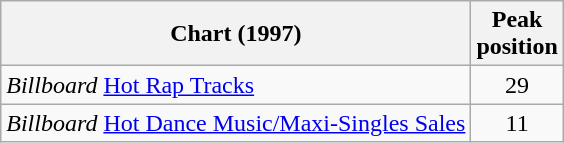<table class="wikitable">
<tr>
<th>Chart (1997)</th>
<th>Peak<br>position</th>
</tr>
<tr>
<td><em>Billboard</em> <a href='#'>Hot Rap Tracks</a></td>
<td align="center">29</td>
</tr>
<tr>
<td><em>Billboard</em> <a href='#'>Hot Dance Music/Maxi-Singles Sales</a></td>
<td align="center">11</td>
</tr>
</table>
